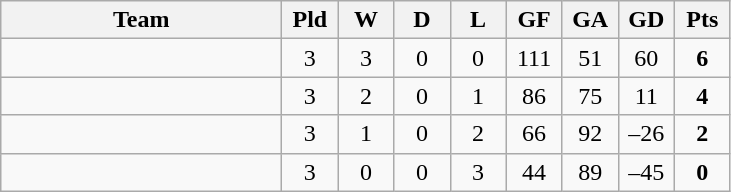<table class="wikitable" style="text-align: center;">
<tr>
<th width="180">Team</th>
<th width="30">Pld</th>
<th width="30">W</th>
<th width="30">D</th>
<th width="30">L</th>
<th width="30">GF</th>
<th width="30">GA</th>
<th width="30">GD</th>
<th width="30">Pts</th>
</tr>
<tr>
<td align="left"></td>
<td>3</td>
<td>3</td>
<td>0</td>
<td>0</td>
<td>111</td>
<td>51</td>
<td>60</td>
<td><strong>6</strong></td>
</tr>
<tr>
<td align="left"></td>
<td>3</td>
<td>2</td>
<td>0</td>
<td>1</td>
<td>86</td>
<td>75</td>
<td>11</td>
<td><strong>4</strong></td>
</tr>
<tr>
<td align="left"></td>
<td>3</td>
<td>1</td>
<td>0</td>
<td>2</td>
<td>66</td>
<td>92</td>
<td>–26</td>
<td><strong>2</strong></td>
</tr>
<tr>
<td align="left"></td>
<td>3</td>
<td>0</td>
<td>0</td>
<td>3</td>
<td>44</td>
<td>89</td>
<td>–45</td>
<td><strong>0</strong></td>
</tr>
</table>
